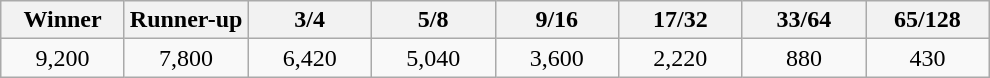<table class="wikitable" style="text-align:center">
<tr>
<th width="75">Winner</th>
<th width="75">Runner-up</th>
<th width="75">3/4</th>
<th width="75">5/8</th>
<th width="75">9/16</th>
<th width="75">17/32</th>
<th width="75">33/64</th>
<th width="75">65/128</th>
</tr>
<tr>
<td>9,200</td>
<td>7,800</td>
<td>6,420</td>
<td>5,040</td>
<td>3,600</td>
<td>2,220</td>
<td>880</td>
<td>430</td>
</tr>
</table>
